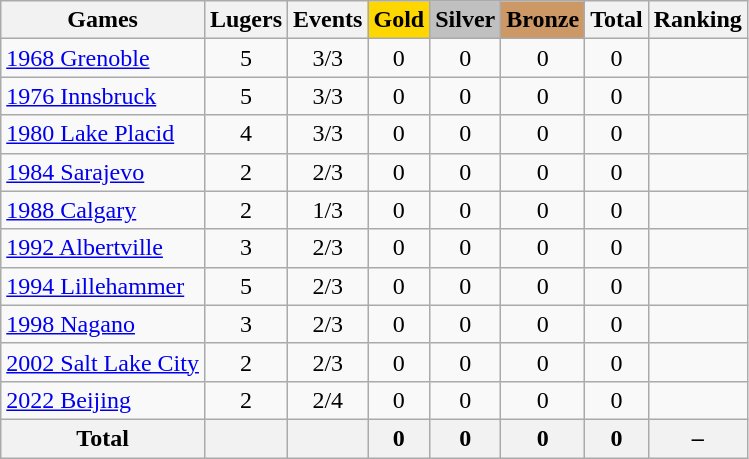<table class="wikitable sortable" style="text-align:center">
<tr>
<th>Games</th>
<th>Lugers</th>
<th>Events</th>
<th style="background-color:gold;">Gold</th>
<th style="background-color:silver;">Silver</th>
<th style="background-color:#c96;">Bronze</th>
<th>Total</th>
<th>Ranking</th>
</tr>
<tr>
<td align=left><a href='#'>1968 Grenoble</a></td>
<td>5</td>
<td>3/3</td>
<td>0</td>
<td>0</td>
<td>0</td>
<td>0</td>
<td></td>
</tr>
<tr>
<td align=left><a href='#'>1976 Innsbruck</a></td>
<td>5</td>
<td>3/3</td>
<td>0</td>
<td>0</td>
<td>0</td>
<td>0</td>
<td></td>
</tr>
<tr>
<td align=left><a href='#'>1980 Lake Placid</a></td>
<td>4</td>
<td>3/3</td>
<td>0</td>
<td>0</td>
<td>0</td>
<td>0</td>
<td></td>
</tr>
<tr>
<td align=left><a href='#'>1984 Sarajevo</a></td>
<td>2</td>
<td>2/3</td>
<td>0</td>
<td>0</td>
<td>0</td>
<td>0</td>
<td></td>
</tr>
<tr>
<td align=left><a href='#'>1988 Calgary</a></td>
<td>2</td>
<td>1/3</td>
<td>0</td>
<td>0</td>
<td>0</td>
<td>0</td>
<td></td>
</tr>
<tr>
<td align=left><a href='#'>1992 Albertville</a></td>
<td>3</td>
<td>2/3</td>
<td>0</td>
<td>0</td>
<td>0</td>
<td>0</td>
<td></td>
</tr>
<tr>
<td align=left><a href='#'>1994 Lillehammer</a></td>
<td>5</td>
<td>2/3</td>
<td>0</td>
<td>0</td>
<td>0</td>
<td>0</td>
<td></td>
</tr>
<tr>
<td align=left><a href='#'>1998 Nagano</a></td>
<td>3</td>
<td>2/3</td>
<td>0</td>
<td>0</td>
<td>0</td>
<td>0</td>
<td></td>
</tr>
<tr>
<td align=left><a href='#'>2002 Salt Lake City</a></td>
<td>2</td>
<td>2/3</td>
<td>0</td>
<td>0</td>
<td>0</td>
<td>0</td>
<td></td>
</tr>
<tr>
<td align=left><a href='#'>2022 Beijing</a></td>
<td>2</td>
<td>2/4</td>
<td>0</td>
<td>0</td>
<td>0</td>
<td>0</td>
<td></td>
</tr>
<tr>
<th>Total</th>
<th></th>
<th></th>
<th>0</th>
<th>0</th>
<th>0</th>
<th>0</th>
<th>–</th>
</tr>
</table>
